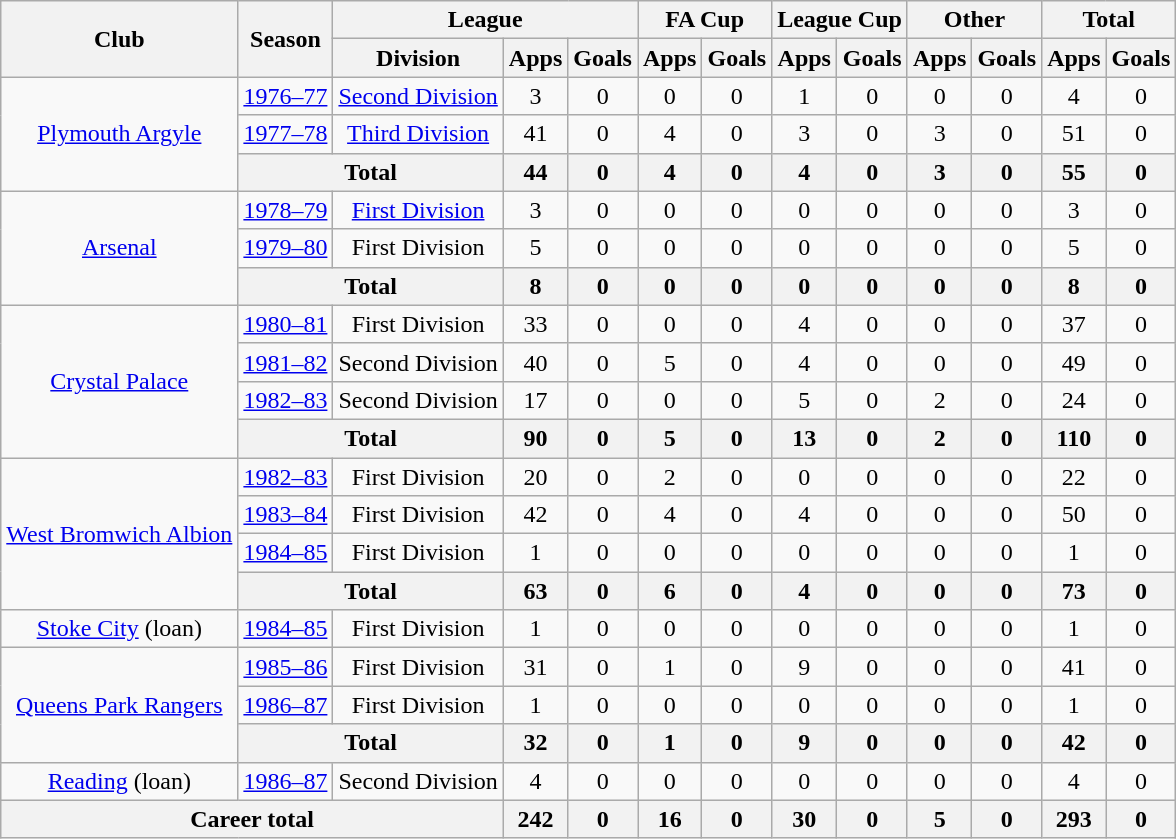<table class="wikitable" style="text-align:center">
<tr>
<th rowspan="2">Club</th>
<th rowspan="2">Season</th>
<th colspan="3">League</th>
<th colspan="2">FA Cup</th>
<th colspan="2">League Cup</th>
<th colspan="2">Other</th>
<th colspan="2">Total</th>
</tr>
<tr>
<th>Division</th>
<th>Apps</th>
<th>Goals</th>
<th>Apps</th>
<th>Goals</th>
<th>Apps</th>
<th>Goals</th>
<th>Apps</th>
<th>Goals</th>
<th>Apps</th>
<th>Goals</th>
</tr>
<tr>
<td rowspan="3"><a href='#'>Plymouth Argyle</a></td>
<td><a href='#'>1976–77</a></td>
<td><a href='#'>Second Division</a></td>
<td>3</td>
<td>0</td>
<td>0</td>
<td>0</td>
<td>1</td>
<td>0</td>
<td>0</td>
<td>0</td>
<td>4</td>
<td>0</td>
</tr>
<tr>
<td><a href='#'>1977–78</a></td>
<td><a href='#'>Third Division</a></td>
<td>41</td>
<td>0</td>
<td>4</td>
<td>0</td>
<td>3</td>
<td>0</td>
<td>3</td>
<td>0</td>
<td>51</td>
<td>0</td>
</tr>
<tr>
<th colspan="2">Total</th>
<th>44</th>
<th>0</th>
<th>4</th>
<th>0</th>
<th>4</th>
<th>0</th>
<th>3</th>
<th>0</th>
<th>55</th>
<th>0</th>
</tr>
<tr>
<td rowspan="3"><a href='#'>Arsenal</a></td>
<td><a href='#'>1978–79</a></td>
<td><a href='#'>First Division</a></td>
<td>3</td>
<td>0</td>
<td>0</td>
<td>0</td>
<td>0</td>
<td>0</td>
<td>0</td>
<td>0</td>
<td>3</td>
<td>0</td>
</tr>
<tr>
<td><a href='#'>1979–80</a></td>
<td>First Division</td>
<td>5</td>
<td>0</td>
<td>0</td>
<td>0</td>
<td>0</td>
<td>0</td>
<td>0</td>
<td>0</td>
<td>5</td>
<td>0</td>
</tr>
<tr>
<th colspan="2">Total</th>
<th>8</th>
<th>0</th>
<th>0</th>
<th>0</th>
<th>0</th>
<th>0</th>
<th>0</th>
<th>0</th>
<th>8</th>
<th>0</th>
</tr>
<tr>
<td rowspan="4"><a href='#'>Crystal Palace</a></td>
<td><a href='#'>1980–81</a></td>
<td>First Division</td>
<td>33</td>
<td>0</td>
<td>0</td>
<td>0</td>
<td>4</td>
<td>0</td>
<td>0</td>
<td>0</td>
<td>37</td>
<td>0</td>
</tr>
<tr>
<td><a href='#'>1981–82</a></td>
<td>Second Division</td>
<td>40</td>
<td>0</td>
<td>5</td>
<td>0</td>
<td>4</td>
<td>0</td>
<td>0</td>
<td>0</td>
<td>49</td>
<td>0</td>
</tr>
<tr>
<td><a href='#'>1982–83</a></td>
<td>Second Division</td>
<td>17</td>
<td>0</td>
<td>0</td>
<td>0</td>
<td>5</td>
<td>0</td>
<td>2</td>
<td>0</td>
<td>24</td>
<td>0</td>
</tr>
<tr>
<th colspan="2">Total</th>
<th>90</th>
<th>0</th>
<th>5</th>
<th>0</th>
<th>13</th>
<th>0</th>
<th>2</th>
<th>0</th>
<th>110</th>
<th>0</th>
</tr>
<tr>
<td rowspan="4"><a href='#'>West Bromwich Albion</a></td>
<td><a href='#'>1982–83</a></td>
<td>First Division</td>
<td>20</td>
<td>0</td>
<td>2</td>
<td>0</td>
<td>0</td>
<td>0</td>
<td>0</td>
<td>0</td>
<td>22</td>
<td>0</td>
</tr>
<tr>
<td><a href='#'>1983–84</a></td>
<td>First Division</td>
<td>42</td>
<td>0</td>
<td>4</td>
<td>0</td>
<td>4</td>
<td>0</td>
<td>0</td>
<td>0</td>
<td>50</td>
<td>0</td>
</tr>
<tr>
<td><a href='#'>1984–85</a></td>
<td>First Division</td>
<td>1</td>
<td>0</td>
<td>0</td>
<td>0</td>
<td>0</td>
<td>0</td>
<td>0</td>
<td>0</td>
<td>1</td>
<td>0</td>
</tr>
<tr>
<th colspan="2">Total</th>
<th>63</th>
<th>0</th>
<th>6</th>
<th>0</th>
<th>4</th>
<th>0</th>
<th>0</th>
<th>0</th>
<th>73</th>
<th>0</th>
</tr>
<tr>
<td><a href='#'>Stoke City</a> (loan)</td>
<td><a href='#'>1984–85</a></td>
<td>First Division</td>
<td>1</td>
<td>0</td>
<td>0</td>
<td>0</td>
<td>0</td>
<td>0</td>
<td>0</td>
<td>0</td>
<td>1</td>
<td>0</td>
</tr>
<tr>
<td rowspan="3"><a href='#'>Queens Park Rangers</a></td>
<td><a href='#'>1985–86</a></td>
<td>First Division</td>
<td>31</td>
<td>0</td>
<td>1</td>
<td>0</td>
<td>9</td>
<td>0</td>
<td>0</td>
<td>0</td>
<td>41</td>
<td>0</td>
</tr>
<tr>
<td><a href='#'>1986–87</a></td>
<td>First Division</td>
<td>1</td>
<td>0</td>
<td>0</td>
<td>0</td>
<td>0</td>
<td>0</td>
<td>0</td>
<td>0</td>
<td>1</td>
<td>0</td>
</tr>
<tr>
<th colspan="2">Total</th>
<th>32</th>
<th>0</th>
<th>1</th>
<th>0</th>
<th>9</th>
<th>0</th>
<th>0</th>
<th>0</th>
<th>42</th>
<th>0</th>
</tr>
<tr>
<td><a href='#'>Reading</a> (loan)</td>
<td><a href='#'>1986–87</a></td>
<td>Second Division</td>
<td>4</td>
<td>0</td>
<td>0</td>
<td>0</td>
<td>0</td>
<td>0</td>
<td>0</td>
<td>0</td>
<td>4</td>
<td>0</td>
</tr>
<tr>
<th colspan="3">Career total</th>
<th>242</th>
<th>0</th>
<th>16</th>
<th>0</th>
<th>30</th>
<th>0</th>
<th>5</th>
<th>0</th>
<th>293</th>
<th>0</th>
</tr>
</table>
